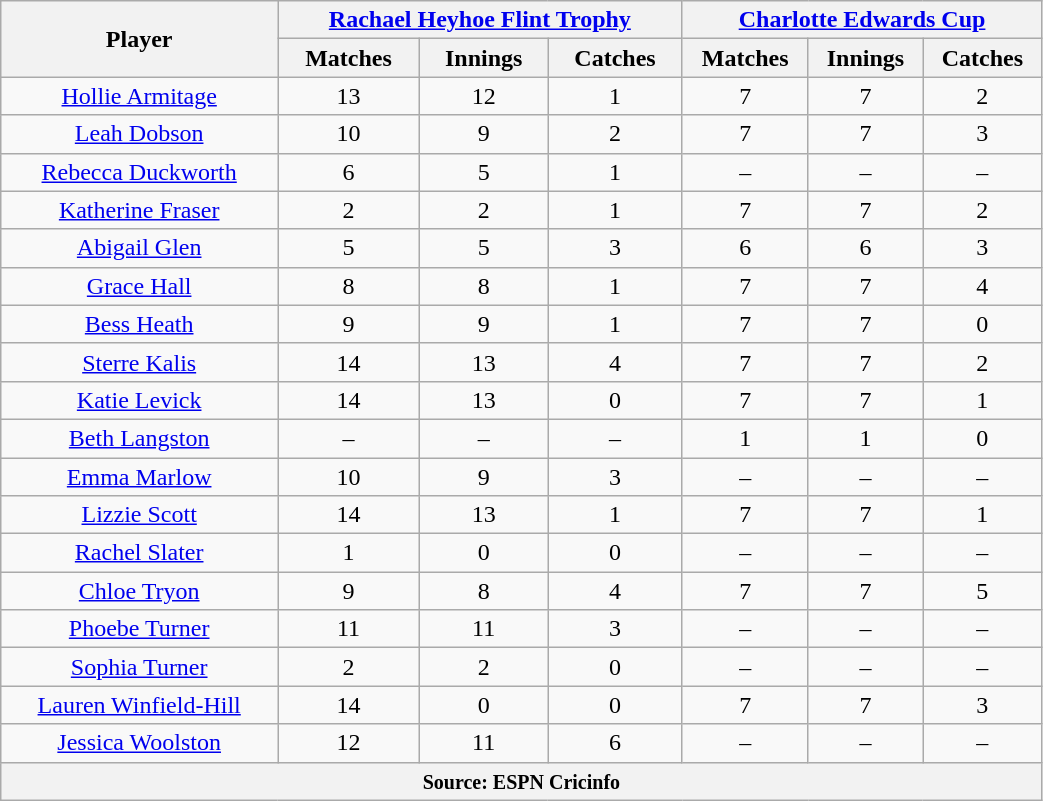<table class="wikitable" style="text-align:center; width:55%;">
<tr>
<th rowspan=2>Player</th>
<th colspan=3><a href='#'>Rachael Heyhoe Flint Trophy</a></th>
<th colspan=3><a href='#'>Charlotte Edwards Cup</a></th>
</tr>
<tr>
<th>Matches</th>
<th>Innings</th>
<th>Catches</th>
<th>Matches</th>
<th>Innings</th>
<th>Catches</th>
</tr>
<tr>
<td><a href='#'>Hollie Armitage</a></td>
<td>13</td>
<td>12</td>
<td>1</td>
<td>7</td>
<td>7</td>
<td>2</td>
</tr>
<tr>
<td><a href='#'>Leah Dobson</a></td>
<td>10</td>
<td>9</td>
<td>2</td>
<td>7</td>
<td>7</td>
<td>3</td>
</tr>
<tr>
<td><a href='#'>Rebecca Duckworth</a></td>
<td>6</td>
<td>5</td>
<td>1</td>
<td>–</td>
<td>–</td>
<td>–</td>
</tr>
<tr>
<td><a href='#'>Katherine Fraser</a></td>
<td>2</td>
<td>2</td>
<td>1</td>
<td>7</td>
<td>7</td>
<td>2</td>
</tr>
<tr>
<td><a href='#'>Abigail Glen</a></td>
<td>5</td>
<td>5</td>
<td>3</td>
<td>6</td>
<td>6</td>
<td>3</td>
</tr>
<tr>
<td><a href='#'>Grace Hall</a></td>
<td>8</td>
<td>8</td>
<td>1</td>
<td>7</td>
<td>7</td>
<td>4</td>
</tr>
<tr>
<td><a href='#'>Bess Heath</a></td>
<td>9</td>
<td>9</td>
<td>1</td>
<td>7</td>
<td>7</td>
<td>0</td>
</tr>
<tr>
<td><a href='#'>Sterre Kalis</a></td>
<td>14</td>
<td>13</td>
<td>4</td>
<td>7</td>
<td>7</td>
<td>2</td>
</tr>
<tr>
<td><a href='#'>Katie Levick</a></td>
<td>14</td>
<td>13</td>
<td>0</td>
<td>7</td>
<td>7</td>
<td>1</td>
</tr>
<tr>
<td><a href='#'>Beth Langston</a></td>
<td>–</td>
<td>–</td>
<td>–</td>
<td>1</td>
<td>1</td>
<td>0</td>
</tr>
<tr>
<td><a href='#'>Emma Marlow</a></td>
<td>10</td>
<td>9</td>
<td>3</td>
<td>–</td>
<td>–</td>
<td>–</td>
</tr>
<tr>
<td><a href='#'>Lizzie Scott</a></td>
<td>14</td>
<td>13</td>
<td>1</td>
<td>7</td>
<td>7</td>
<td>1</td>
</tr>
<tr>
<td><a href='#'>Rachel Slater</a></td>
<td>1</td>
<td>0</td>
<td>0</td>
<td>–</td>
<td>–</td>
<td>–</td>
</tr>
<tr>
<td><a href='#'>Chloe Tryon</a></td>
<td>9</td>
<td>8</td>
<td>4</td>
<td>7</td>
<td>7</td>
<td>5</td>
</tr>
<tr>
<td><a href='#'>Phoebe Turner</a></td>
<td>11</td>
<td>11</td>
<td>3</td>
<td>–</td>
<td>–</td>
<td>–</td>
</tr>
<tr>
<td><a href='#'>Sophia Turner</a></td>
<td>2</td>
<td>2</td>
<td>0</td>
<td>–</td>
<td>–</td>
<td>–</td>
</tr>
<tr>
<td><a href='#'>Lauren Winfield-Hill</a></td>
<td>14</td>
<td>0</td>
<td>0</td>
<td>7</td>
<td>7</td>
<td>3</td>
</tr>
<tr>
<td><a href='#'>Jessica Woolston</a></td>
<td>12</td>
<td>11</td>
<td>6</td>
<td>–</td>
<td>–</td>
<td>–</td>
</tr>
<tr>
<th colspan="7"><small>Source: ESPN Cricinfo</small></th>
</tr>
</table>
